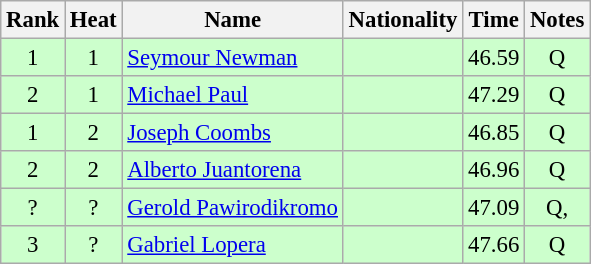<table class="wikitable sortable" style="text-align:center; font-size:95%">
<tr>
<th>Rank</th>
<th>Heat</th>
<th>Name</th>
<th>Nationality</th>
<th>Time</th>
<th>Notes</th>
</tr>
<tr bgcolor=ccffcc>
<td>1</td>
<td>1</td>
<td align=left><a href='#'>Seymour Newman</a></td>
<td align=left></td>
<td>46.59</td>
<td>Q</td>
</tr>
<tr bgcolor=ccffcc>
<td>2</td>
<td>1</td>
<td align=left><a href='#'>Michael Paul</a></td>
<td align=left></td>
<td>47.29</td>
<td>Q</td>
</tr>
<tr bgcolor=ccffcc>
<td>1</td>
<td>2</td>
<td align=left><a href='#'>Joseph Coombs</a></td>
<td align=left></td>
<td>46.85</td>
<td>Q</td>
</tr>
<tr bgcolor=ccffcc>
<td>2</td>
<td>2</td>
<td align=left><a href='#'>Alberto Juantorena</a></td>
<td align=left></td>
<td>46.96</td>
<td>Q</td>
</tr>
<tr bgcolor=ccffcc>
<td>?</td>
<td>?</td>
<td align=left><a href='#'>Gerold Pawirodikromo</a></td>
<td align=left></td>
<td>47.09</td>
<td>Q, </td>
</tr>
<tr bgcolor=ccffcc>
<td>3</td>
<td>?</td>
<td align=left><a href='#'>Gabriel Lopera</a></td>
<td align=left></td>
<td>47.66</td>
<td>Q</td>
</tr>
</table>
